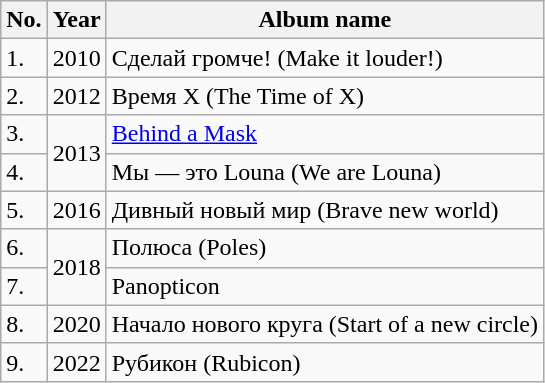<table class="wikitable">
<tr>
<th>No.</th>
<th>Year</th>
<th>Album name</th>
</tr>
<tr>
<td>1.</td>
<td>2010</td>
<td><span>Сделай громче!</span> (Make it louder!)</td>
</tr>
<tr>
<td>2.</td>
<td>2012</td>
<td><span>Время X</span> (The Time of X)</td>
</tr>
<tr>
<td>3.</td>
<td rowspan="2">2013</td>
<td><a href='#'>Behind a Mask</a></td>
</tr>
<tr>
<td>4.</td>
<td><span>Мы — это Louna</span> (We are Louna)</td>
</tr>
<tr>
<td>5.</td>
<td>2016</td>
<td><span>Дивный новый мир</span> (Brave new world)</td>
</tr>
<tr>
<td>6.</td>
<td rowspan="2">2018</td>
<td><span>Полюса</span> (Poles)</td>
</tr>
<tr>
<td>7.</td>
<td>Panopticon</td>
</tr>
<tr>
<td>8.</td>
<td>2020</td>
<td><span>Начало нового круга</span> (Start of a new circle)</td>
</tr>
<tr>
<td>9.</td>
<td>2022</td>
<td><span>Рубикон</span> (Rubicon)</td>
</tr>
</table>
